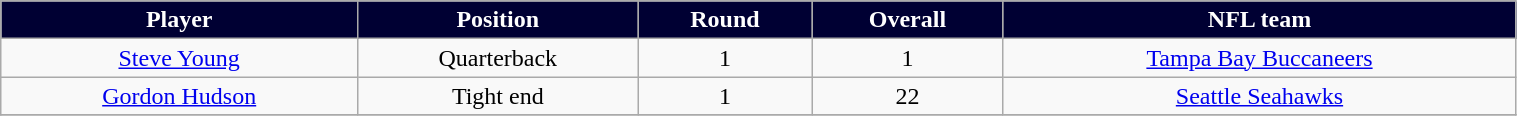<table class="wikitable" width="80%">
<tr align="center"  style="background:#000033;color:#FFFFFF;">
<td><strong>Player</strong></td>
<td><strong>Position</strong></td>
<td><strong>Round</strong></td>
<td><strong>Overall</strong></td>
<td><strong>NFL team</strong></td>
</tr>
<tr align="center" bgcolor="">
<td><a href='#'>Steve Young</a></td>
<td>Quarterback</td>
<td>1</td>
<td>1</td>
<td><a href='#'>Tampa Bay Buccaneers</a></td>
</tr>
<tr align="center" bgcolor="">
<td><a href='#'>Gordon Hudson</a></td>
<td>Tight end</td>
<td>1</td>
<td>22</td>
<td><a href='#'>Seattle Seahawks</a></td>
</tr>
<tr align="center" bgcolor="">
</tr>
</table>
